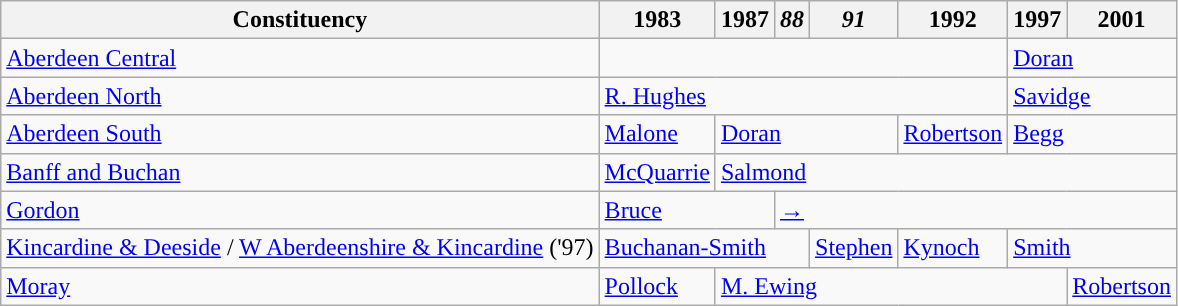<table class="wikitable">
<tr>
<th>Constituency</th>
<th>1983</th>
<th>1987</th>
<th><em>88</em></th>
<th><em>91</em></th>
<th>1992</th>
<th>1997</th>
<th>2001</th>
</tr>
<tr>
<td><a href='#'>Aberdeen Central</a></td>
<td colspan="5"></td>
<td colspan="2"><a href='#'>Doran</a></td>
</tr>
<tr>
<td><a href='#'>Aberdeen North</a></td>
<td colspan="5"><a href='#'>R. Hughes</a></td>
<td colspan="2"><a href='#'>Savidge</a></td>
</tr>
<tr>
<td><a href='#'>Aberdeen South</a></td>
<td bgcolor=><a href='#'>Malone</a></td>
<td colspan="3"><a href='#'>Doran</a></td>
<td bgcolor=><a href='#'>Robertson</a></td>
<td colspan="2"><a href='#'>Begg</a></td>
</tr>
<tr>
<td><a href='#'>Banff and Buchan</a></td>
<td><a href='#'>McQuarrie</a></td>
<td colspan="6"><a href='#'>Salmond</a></td>
</tr>
<tr>
<td><a href='#'>Gordon</a></td>
<td colspan="2"><a href='#'>Bruce</a></td>
<td colspan="5"><a href='#'>→</a></td>
</tr>
<tr>
<td><a href='#'>Kincardine & Deeside</a> / <a href='#'>W Aberdeenshire & Kincardine</a> ('97)</td>
<td colspan="3"><a href='#'>Buchanan-Smith</a></td>
<td><a href='#'>Stephen</a></td>
<td><a href='#'>Kynoch</a></td>
<td colspan="2"><a href='#'>Smith</a></td>
</tr>
<tr>
<td><a href='#'>Moray</a></td>
<td><a href='#'>Pollock</a></td>
<td colspan="5"><a href='#'>M. Ewing</a></td>
<td><a href='#'>Robertson</a></td>
</tr>
</table>
